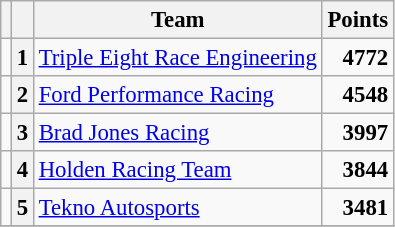<table class="wikitable" style="font-size: 95%;">
<tr>
<th></th>
<th></th>
<th>Team</th>
<th>Points</th>
</tr>
<tr>
<td></td>
<th>1</th>
<td><a href='#'>Triple Eight Race Engineering</a></td>
<td align="right"><strong>4772</strong></td>
</tr>
<tr>
<td></td>
<th>2</th>
<td><a href='#'>Ford Performance Racing</a></td>
<td align="right"><strong>4548</strong></td>
</tr>
<tr>
<td></td>
<th>3</th>
<td><a href='#'>Brad Jones Racing</a></td>
<td align="right"><strong>3997</strong></td>
</tr>
<tr>
<td></td>
<th>4</th>
<td><a href='#'>Holden Racing Team</a></td>
<td align="right"><strong>3844</strong></td>
</tr>
<tr>
<td></td>
<th>5</th>
<td><a href='#'>Tekno Autosports</a></td>
<td align="right"><strong>3481</strong></td>
</tr>
<tr>
</tr>
</table>
